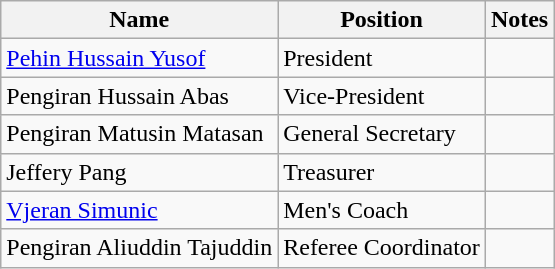<table class="wikitable">
<tr>
<th>Name</th>
<th>Position</th>
<th>Notes</th>
</tr>
<tr>
<td><a href='#'>Pehin Hussain Yusof</a></td>
<td>President</td>
<td></td>
</tr>
<tr>
<td>Pengiran Hussain Abas</td>
<td>Vice-President</td>
<td></td>
</tr>
<tr>
<td>Pengiran Matusin Matasan</td>
<td>General Secretary</td>
<td></td>
</tr>
<tr>
<td>Jeffery Pang</td>
<td>Treasurer</td>
<td></td>
</tr>
<tr>
<td><a href='#'>Vjeran Simunic</a></td>
<td>Men's Coach</td>
<td></td>
</tr>
<tr>
<td>Pengiran Aliuddin Tajuddin</td>
<td>Referee Coordinator</td>
<td></td>
</tr>
</table>
